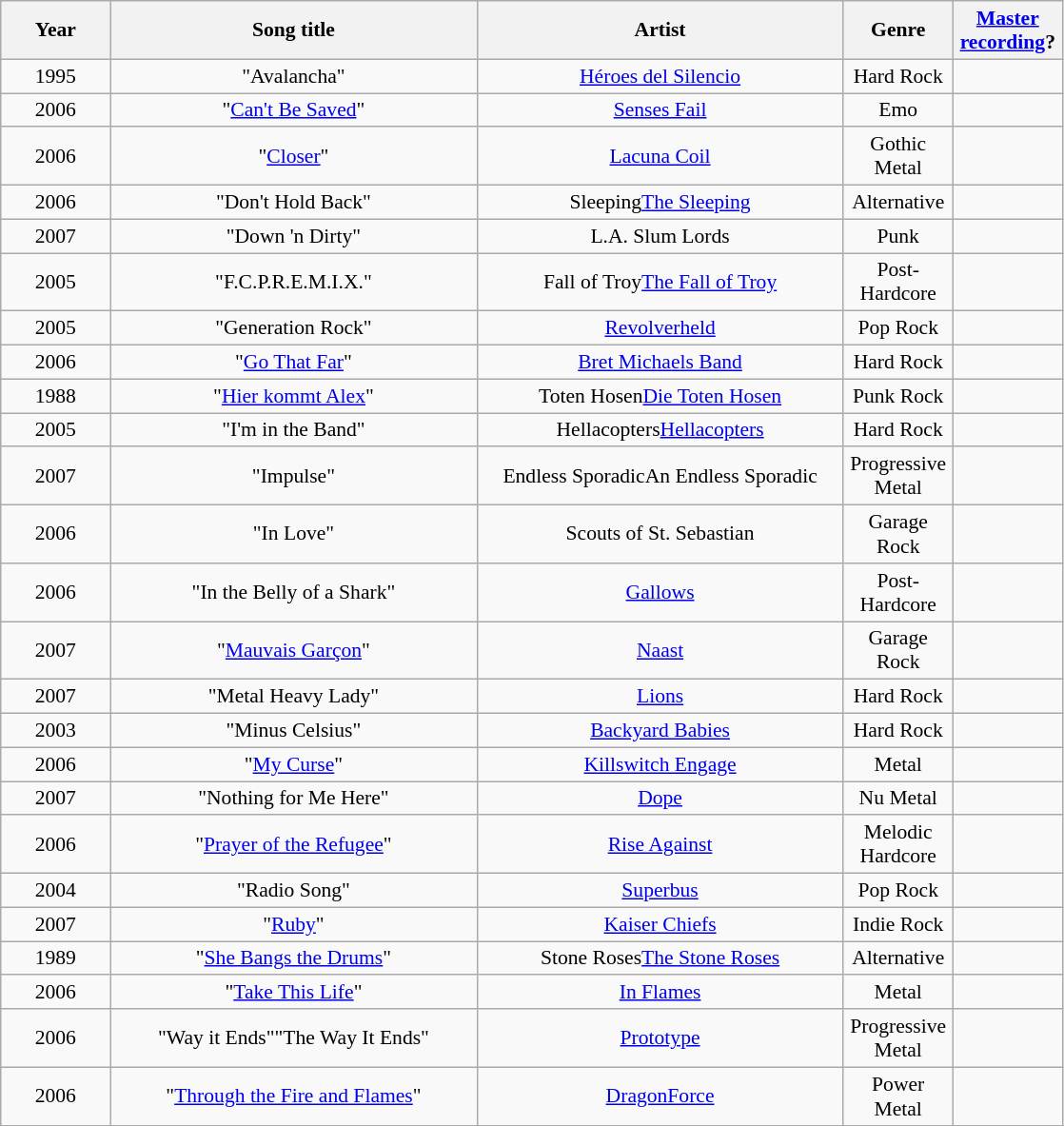<table class="wikitable sortable" style="font-size:90%; text-align: center">
<tr>
<th width=70>Year</th>
<th width=250>Song title</th>
<th width=250>Artist</th>
<th width=70>Genre</th>
<th width=70><a href='#'>Master recording</a>?</th>
</tr>
<tr>
<td>1995</td>
<td>"Avalancha"</td>
<td><a href='#'>Héroes del Silencio</a></td>
<td>Hard Rock</td>
<td></td>
</tr>
<tr>
<td>2006</td>
<td>"<a href='#'>Can't Be Saved</a>"</td>
<td><a href='#'>Senses Fail</a></td>
<td>Emo</td>
<td></td>
</tr>
<tr>
<td>2006</td>
<td>"<a href='#'>Closer</a>"</td>
<td><a href='#'>Lacuna Coil</a></td>
<td>Gothic Metal</td>
<td></td>
</tr>
<tr>
<td>2006</td>
<td>"Don't Hold Back"</td>
<td><span>Sleeping</span><a href='#'>The Sleeping</a></td>
<td>Alternative</td>
<td></td>
</tr>
<tr>
<td>2007</td>
<td>"Down 'n Dirty"</td>
<td>L.A. Slum Lords</td>
<td>Punk</td>
<td></td>
</tr>
<tr>
<td>2005</td>
<td>"F.C.P.R.E.M.I.X."</td>
<td><span>Fall of Troy</span><a href='#'>The Fall of Troy</a></td>
<td>Post-Hardcore</td>
<td></td>
</tr>
<tr>
<td>2005</td>
<td>"Generation Rock"</td>
<td><a href='#'>Revolverheld</a></td>
<td>Pop Rock</td>
<td></td>
</tr>
<tr>
<td>2006</td>
<td>"<a href='#'>Go That Far</a>"</td>
<td><a href='#'>Bret Michaels Band</a></td>
<td>Hard Rock</td>
<td></td>
</tr>
<tr>
<td>1988</td>
<td>"<a href='#'>Hier kommt Alex</a>"</td>
<td><span>Toten Hosen</span><a href='#'>Die Toten Hosen</a></td>
<td>Punk Rock</td>
<td></td>
</tr>
<tr>
<td>2005</td>
<td>"I'm in the Band"</td>
<td><span>Hellacopters</span><a href='#'>Hellacopters</a></td>
<td>Hard Rock</td>
<td></td>
</tr>
<tr>
<td>2007</td>
<td>"Impulse"</td>
<td><span>Endless Sporadic</span>An Endless Sporadic</td>
<td>Progressive Metal</td>
<td></td>
</tr>
<tr>
<td>2006</td>
<td>"In Love"</td>
<td>Scouts of St. Sebastian</td>
<td>Garage Rock</td>
<td></td>
</tr>
<tr>
<td>2006</td>
<td>"In the Belly of a Shark"</td>
<td><a href='#'>Gallows</a></td>
<td>Post-Hardcore</td>
<td></td>
</tr>
<tr>
<td>2007</td>
<td>"<a href='#'>Mauvais Garçon</a>"</td>
<td><a href='#'>Naast</a></td>
<td>Garage Rock</td>
<td></td>
</tr>
<tr>
<td>2007</td>
<td>"Metal Heavy Lady"</td>
<td><a href='#'>Lions</a></td>
<td>Hard Rock</td>
<td></td>
</tr>
<tr>
<td>2003</td>
<td>"Minus Celsius"</td>
<td><a href='#'>Backyard Babies</a></td>
<td>Hard Rock</td>
<td></td>
</tr>
<tr>
<td>2006</td>
<td>"<a href='#'>My Curse</a>"</td>
<td><a href='#'>Killswitch Engage</a></td>
<td>Metal</td>
<td></td>
</tr>
<tr>
<td>2007</td>
<td>"Nothing for Me Here"</td>
<td><a href='#'>Dope</a></td>
<td>Nu Metal</td>
<td></td>
</tr>
<tr>
<td>2006</td>
<td>"<a href='#'>Prayer of the Refugee</a>"</td>
<td><a href='#'>Rise Against</a></td>
<td>Melodic Hardcore</td>
<td></td>
</tr>
<tr>
<td>2004</td>
<td>"Radio Song"</td>
<td><a href='#'>Superbus</a></td>
<td>Pop Rock</td>
<td></td>
</tr>
<tr>
<td>2007</td>
<td>"<a href='#'>Ruby</a>"</td>
<td><a href='#'>Kaiser Chiefs</a></td>
<td>Indie Rock</td>
<td></td>
</tr>
<tr>
<td>1989</td>
<td>"<a href='#'>She Bangs the Drums</a>"</td>
<td><span>Stone Roses</span><a href='#'>The Stone Roses</a></td>
<td>Alternative</td>
<td> </td>
</tr>
<tr>
<td>2006</td>
<td>"<a href='#'>Take This Life</a>"</td>
<td><a href='#'>In Flames</a></td>
<td>Metal</td>
<td></td>
</tr>
<tr>
<td>2006</td>
<td><span>"Way it Ends"</span>"The Way It Ends"</td>
<td><a href='#'>Prototype</a></td>
<td>Progressive Metal</td>
<td></td>
</tr>
<tr>
<td>2006</td>
<td>"<a href='#'>Through the Fire and Flames</a>"</td>
<td><a href='#'>DragonForce</a></td>
<td>Power Metal</td>
<td></td>
</tr>
<tr>
</tr>
</table>
